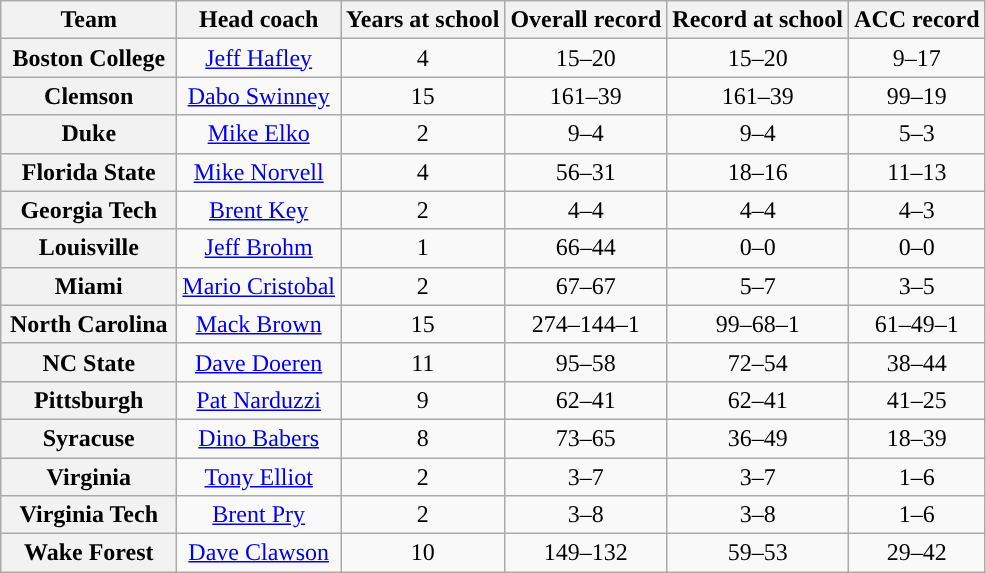<table class="wikitable sortable" style="text-align: center;">
<tr>
<th width="110">Team</th>
<th>Head coach</th>
<th>Years at school</th>
<th>Overall record</th>
<th>Record at school</th>
<th>ACC record</th>
</tr>
<tr>
<th>Boston College</th>
<td><a href='#'>Jeff Hafley</a></td>
<td>4</td>
<td>15–20</td>
<td>15–20</td>
<td>9–17</td>
</tr>
<tr>
<th>Clemson</th>
<td><a href='#'>Dabo Swinney</a></td>
<td>15</td>
<td>161–39</td>
<td>161–39</td>
<td>99–19</td>
</tr>
<tr>
<th>Duke</th>
<td><a href='#'>Mike Elko</a></td>
<td>2</td>
<td>9–4</td>
<td>9–4</td>
<td>5–3</td>
</tr>
<tr>
<th>Florida State</th>
<td><a href='#'>Mike Norvell</a></td>
<td>4</td>
<td>56–31</td>
<td>18–16</td>
<td>11–13</td>
</tr>
<tr>
<th>Georgia Tech</th>
<td><a href='#'>Brent Key</a></td>
<td>2</td>
<td>4–4</td>
<td>4–4</td>
<td>4–3</td>
</tr>
<tr>
<th>Louisville</th>
<td><a href='#'>Jeff Brohm</a></td>
<td>1</td>
<td>66–44</td>
<td>0–0</td>
<td>0–0</td>
</tr>
<tr>
<th>Miami</th>
<td><a href='#'>Mario Cristobal</a></td>
<td>2</td>
<td>67–67</td>
<td>5–7</td>
<td>3–5</td>
</tr>
<tr>
<th>North Carolina</th>
<td><a href='#'>Mack Brown</a></td>
<td>15</td>
<td>274–144–1</td>
<td>99–68–1</td>
<td>61–49–1</td>
</tr>
<tr>
<th>NC State</th>
<td><a href='#'>Dave Doeren</a></td>
<td>11</td>
<td>95–58</td>
<td>72–54</td>
<td>38–44</td>
</tr>
<tr>
<th>Pittsburgh</th>
<td><a href='#'>Pat Narduzzi</a></td>
<td>9</td>
<td>62–41</td>
<td>62–41</td>
<td>41–25</td>
</tr>
<tr>
<th>Syracuse</th>
<td><a href='#'>Dino Babers</a></td>
<td>8</td>
<td>73–65</td>
<td>36–49</td>
<td>18–39</td>
</tr>
<tr>
<th>Virginia</th>
<td><a href='#'>Tony Elliot</a></td>
<td>2</td>
<td>3–7</td>
<td>3–7</td>
<td>1–6</td>
</tr>
<tr>
<th>Virginia Tech</th>
<td><a href='#'>Brent Pry</a></td>
<td>2</td>
<td>3–8</td>
<td>3–8</td>
<td>1–6</td>
</tr>
<tr>
<th>Wake Forest</th>
<td><a href='#'>Dave Clawson</a></td>
<td>10</td>
<td>149–132</td>
<td>59–53</td>
<td>29–42</td>
</tr>
</table>
